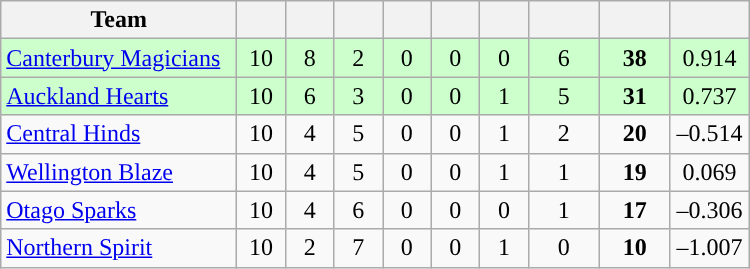<table class="wikitable" style="text-align:center">
<tr>
<th width="150">Team</th>
<th width="25"></th>
<th width="25"></th>
<th width="25"></th>
<th width="25"></th>
<th width="25"></th>
<th width="25"></th>
<th width="40"></th>
<th width="40"></th>
<th width="45"></th>
</tr>
<tr style="background:#cfc">
<td style="text-align:left"><a href='#'>Canterbury Magicians</a></td>
<td>10</td>
<td>8</td>
<td>2</td>
<td>0</td>
<td>0</td>
<td>0</td>
<td>6</td>
<td><strong>38</strong></td>
<td>0.914</td>
</tr>
<tr style="background:#cfc">
<td style="text-align:left"><a href='#'>Auckland Hearts</a></td>
<td>10</td>
<td>6</td>
<td>3</td>
<td>0</td>
<td>0</td>
<td>1</td>
<td>5</td>
<td><strong>31</strong></td>
<td>0.737</td>
</tr>
<tr>
<td style="text-align:left"><a href='#'>Central Hinds</a></td>
<td>10</td>
<td>4</td>
<td>5</td>
<td>0</td>
<td>0</td>
<td>1</td>
<td>2</td>
<td><strong>20</strong></td>
<td>–0.514</td>
</tr>
<tr>
<td style="text-align:left"><a href='#'>Wellington Blaze</a></td>
<td>10</td>
<td>4</td>
<td>5</td>
<td>0</td>
<td>0</td>
<td>1</td>
<td>1</td>
<td><strong>19</strong></td>
<td>0.069</td>
</tr>
<tr>
<td style="text-align:left"><a href='#'>Otago Sparks</a></td>
<td>10</td>
<td>4</td>
<td>6</td>
<td>0</td>
<td>0</td>
<td>0</td>
<td>1</td>
<td><strong>17</strong></td>
<td>–0.306</td>
</tr>
<tr>
<td style="text-align:left"><a href='#'>Northern Spirit</a></td>
<td>10</td>
<td>2</td>
<td>7</td>
<td>0</td>
<td>0</td>
<td>1</td>
<td>0</td>
<td><strong>10</strong></td>
<td>–1.007</td>
</tr>
</table>
